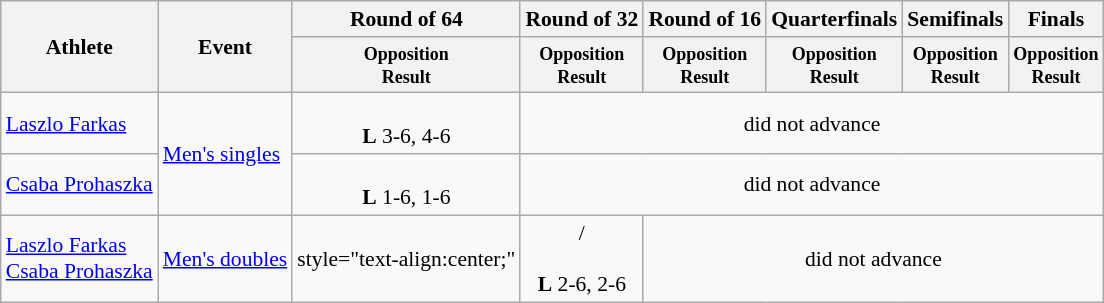<table class=wikitable style="font-size:90%">
<tr>
<th rowspan="2">Athlete</th>
<th rowspan="2">Event</th>
<th>Round of 64</th>
<th>Round of 32</th>
<th>Round of 16</th>
<th>Quarterfinals</th>
<th>Semifinals</th>
<th>Finals</th>
</tr>
<tr>
<th style="line-height:1em"><small>Opposition<br>Result</small></th>
<th style="line-height:1em"><small>Opposition<br>Result</small></th>
<th style="line-height:1em"><small>Opposition<br>Result</small></th>
<th style="line-height:1em"><small>Opposition<br>Result</small></th>
<th style="line-height:1em"><small>Opposition<br>Result</small></th>
<th style="line-height:1em"><small>Opposition<br>Result</small></th>
</tr>
<tr>
<td><a href='#'>Laszlo Farkas</a></td>
<td rowspan="2"><a href='#'>Men's singles</a></td>
<td style="text-align:center;"><br><strong>L</strong> 3-6, 4-6</td>
<td style="text-align:center;" colspan="5">did not advance</td>
</tr>
<tr>
<td><a href='#'>Csaba Prohaszka</a></td>
<td style="text-align:center;"><br><strong>L</strong> 1-6, 1-6</td>
<td style="text-align:center;" colspan="5">did not advance</td>
</tr>
<tr>
<td><a href='#'>Laszlo Farkas</a><br> <a href='#'>Csaba Prohaszka</a></td>
<td><a href='#'>Men's doubles</a></td>
<td>style="text-align:center;" </td>
<td style="text-align:center;"> /<br> <br><strong>L</strong> 2-6, 2-6</td>
<td style="text-align:center;" colspan="4">did not advance</td>
</tr>
</table>
